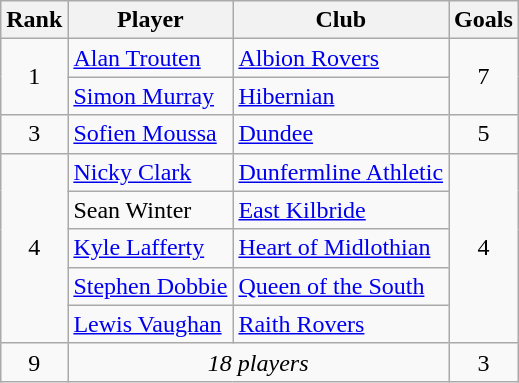<table class="wikitable sortable" style="text-align:center">
<tr>
<th>Rank</th>
<th>Player</th>
<th>Club</th>
<th>Goals</th>
</tr>
<tr>
<td rowspan="2">1</td>
<td align="left"> <a href='#'>Alan Trouten</a></td>
<td align="left"><a href='#'>Albion Rovers</a></td>
<td rowspan="2">7</td>
</tr>
<tr>
<td align="left"> <a href='#'>Simon Murray</a></td>
<td align="left"><a href='#'>Hibernian</a></td>
</tr>
<tr>
<td rowspan="1">3</td>
<td align="left"> <a href='#'>Sofien Moussa</a></td>
<td align="left"><a href='#'>Dundee</a></td>
<td rowspan="1">5</td>
</tr>
<tr>
<td rowspan="5">4</td>
<td align="left"> <a href='#'>Nicky Clark</a></td>
<td align="left"><a href='#'>Dunfermline Athletic</a></td>
<td rowspan="5">4</td>
</tr>
<tr>
<td align="left"> Sean Winter</td>
<td align="left"><a href='#'>East Kilbride</a></td>
</tr>
<tr>
<td align="left"> <a href='#'>Kyle Lafferty</a></td>
<td align="left"><a href='#'>Heart of Midlothian</a></td>
</tr>
<tr>
<td align="left"> <a href='#'>Stephen Dobbie</a></td>
<td align="left"><a href='#'>Queen of the South</a></td>
</tr>
<tr>
<td align="left"> <a href='#'>Lewis Vaughan</a></td>
<td align="left"><a href='#'>Raith Rovers</a></td>
</tr>
<tr>
<td>9</td>
<td colspan="2"><em>18 players</em></td>
<td>3</td>
</tr>
</table>
